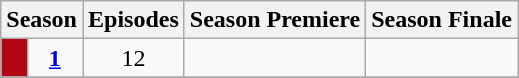<table class="wikitable">
<tr>
<th colspan="2">Season</th>
<th>Episodes</th>
<th>Season Premiere</th>
<th>Season Finale</th>
</tr>
<tr>
<td bgcolor=#B30713 height="5px"></td>
<td align="center"><strong><a href='#'>1</a></strong></td>
<td align="center">12</td>
<td align="center"></td>
<td align="center"></td>
</tr>
<tr>
</tr>
</table>
